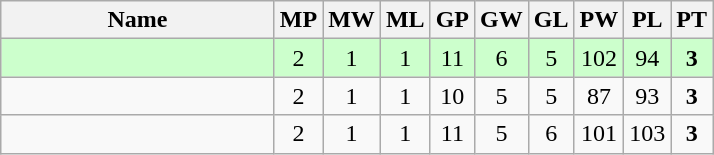<table class=wikitable style="text-align:center">
<tr>
<th width=175>Name</th>
<th width=20>MP</th>
<th width=20>MW</th>
<th width=20>ML</th>
<th width=20>GP</th>
<th width=20>GW</th>
<th width=20>GL</th>
<th width=20>PW</th>
<th width=20>PL</th>
<th width=20>PT</th>
</tr>
<tr style="background-color:#ccffcc;">
<td style="text-align:left;"><strong></strong></td>
<td>2</td>
<td>1</td>
<td>1</td>
<td>11</td>
<td>6</td>
<td>5</td>
<td>102</td>
<td>94</td>
<td><strong>3</strong></td>
</tr>
<tr>
<td style="text-align:left;"></td>
<td>2</td>
<td>1</td>
<td>1</td>
<td>10</td>
<td>5</td>
<td>5</td>
<td>87</td>
<td>93</td>
<td><strong>3</strong></td>
</tr>
<tr>
<td style="text-align:left;"></td>
<td>2</td>
<td>1</td>
<td>1</td>
<td>11</td>
<td>5</td>
<td>6</td>
<td>101</td>
<td>103</td>
<td><strong>3</strong></td>
</tr>
</table>
